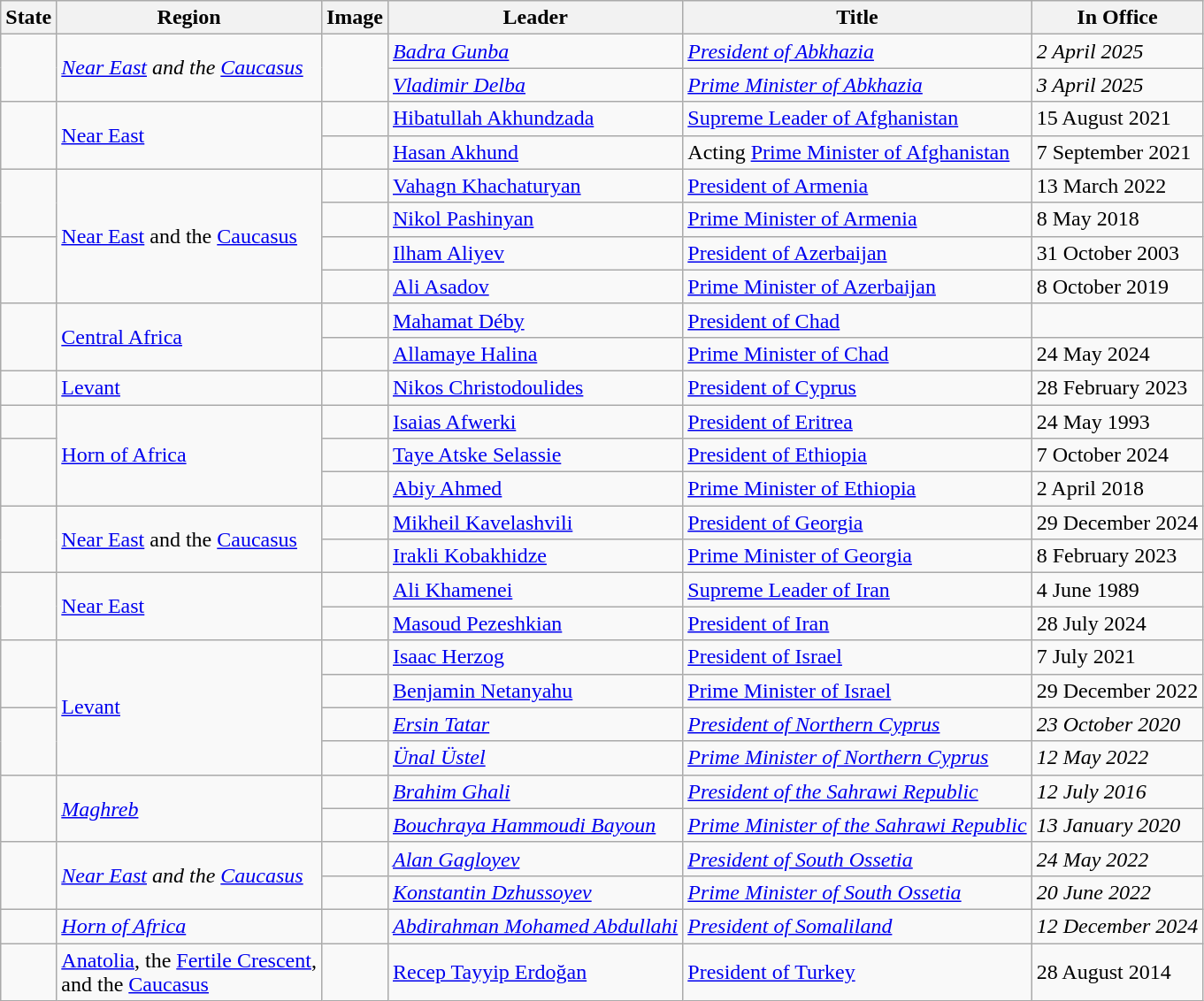<table class="wikitable sortable">
<tr>
<th>State</th>
<th>Region</th>
<th>Image</th>
<th>Leader</th>
<th>Title</th>
<th>In Office</th>
</tr>
<tr>
<td rowspan=2><em></em></td>
<td rowspan=2><em><a href='#'>Near East</a> and the <a href='#'>Caucasus</a></em></td>
<td rowspan=2></td>
<td><em><a href='#'>Badra Gunba</a></em></td>
<td><em><a href='#'>President of Abkhazia</a></em></td>
<td><em>2 April 2025</em></td>
</tr>
<tr>
<td><em><a href='#'>Vladimir Delba</a></em></td>
<td><em><a href='#'>Prime Minister of Abkhazia</a></em></td>
<td><em>3 April 2025</em></td>
</tr>
<tr>
<td rowspan=2></td>
<td rowspan=2><a href='#'>Near East</a></td>
<td></td>
<td><a href='#'>Hibatullah Akhundzada</a></td>
<td><a href='#'>Supreme Leader of Afghanistan</a></td>
<td>15 August 2021</td>
</tr>
<tr>
<td></td>
<td><a href='#'>Hasan Akhund</a></td>
<td>Acting <a href='#'>Prime Minister of Afghanistan</a></td>
<td>7 September 2021</td>
</tr>
<tr>
<td rowspan=2></td>
<td rowspan=4><a href='#'>Near East</a> and the <a href='#'>Caucasus</a></td>
<td></td>
<td><a href='#'>Vahagn Khachaturyan</a></td>
<td><a href='#'>President of Armenia</a></td>
<td>13 March 2022</td>
</tr>
<tr>
<td></td>
<td><a href='#'>Nikol Pashinyan</a></td>
<td><a href='#'>Prime Minister of Armenia</a></td>
<td>8 May 2018</td>
</tr>
<tr>
<td rowspan=2></td>
<td></td>
<td><a href='#'>Ilham Aliyev</a></td>
<td><a href='#'>President of Azerbaijan</a></td>
<td>31 October 2003</td>
</tr>
<tr>
<td></td>
<td><a href='#'>Ali Asadov</a></td>
<td><a href='#'>Prime Minister of Azerbaijan</a></td>
<td>8 October 2019</td>
</tr>
<tr>
<td rowspan=2></td>
<td rowspan=2><a href='#'>Central Africa</a></td>
<td></td>
<td><a href='#'>Mahamat Déby</a></td>
<td><a href='#'>President of Chad</a></td>
<td></td>
</tr>
<tr>
<td></td>
<td><a href='#'>Allamaye Halina</a></td>
<td><a href='#'>Prime Minister of Chad</a></td>
<td>24 May 2024</td>
</tr>
<tr>
<td></td>
<td><a href='#'>Levant</a></td>
<td></td>
<td><a href='#'>Nikos Christodoulides</a></td>
<td><a href='#'>President of Cyprus</a></td>
<td>28 February 2023</td>
</tr>
<tr>
<td></td>
<td rowspan=3><a href='#'>Horn of Africa</a></td>
<td></td>
<td><a href='#'>Isaias Afwerki</a></td>
<td><a href='#'>President of Eritrea</a></td>
<td>24 May 1993</td>
</tr>
<tr>
<td rowspan=2></td>
<td></td>
<td><a href='#'>Taye Atske Selassie</a></td>
<td><a href='#'>President of Ethiopia</a></td>
<td>7 October 2024</td>
</tr>
<tr>
<td></td>
<td><a href='#'>Abiy Ahmed</a></td>
<td><a href='#'>Prime Minister of Ethiopia</a></td>
<td>2 April 2018</td>
</tr>
<tr>
<td rowspan=2></td>
<td rowspan=2><a href='#'>Near East</a> and the <a href='#'>Caucasus</a></td>
<td></td>
<td><a href='#'>Mikheil Kavelashvili</a></td>
<td><a href='#'>President of Georgia</a></td>
<td>29 December 2024</td>
</tr>
<tr>
<td></td>
<td><a href='#'>Irakli Kobakhidze</a></td>
<td><a href='#'>Prime Minister of Georgia</a></td>
<td>8 February 2023</td>
</tr>
<tr>
<td rowspan=2></td>
<td rowspan=2><a href='#'>Near East</a></td>
<td></td>
<td><a href='#'>Ali Khamenei</a></td>
<td><a href='#'>Supreme Leader of Iran</a></td>
<td>4 June 1989</td>
</tr>
<tr>
<td></td>
<td><a href='#'>Masoud Pezeshkian</a></td>
<td><a href='#'>President of Iran</a></td>
<td>28 July 2024</td>
</tr>
<tr>
<td rowspan=2></td>
<td rowspan=4><a href='#'>Levant</a></td>
<td></td>
<td><a href='#'>Isaac Herzog</a></td>
<td><a href='#'>President of Israel</a></td>
<td>7 July 2021</td>
</tr>
<tr>
<td></td>
<td><a href='#'>Benjamin Netanyahu</a></td>
<td><a href='#'>Prime Minister of Israel</a></td>
<td>29 December 2022</td>
</tr>
<tr>
<td rowspan=2><em></em></td>
<td></td>
<td><em><a href='#'>Ersin Tatar</a></em></td>
<td><em><a href='#'>President of Northern Cyprus</a></em></td>
<td><em>23 October 2020</em></td>
</tr>
<tr>
<td></td>
<td><em><a href='#'>Ünal Üstel</a></em></td>
<td><em><a href='#'>Prime Minister of Northern Cyprus</a></em></td>
<td><em>12 May 2022</em></td>
</tr>
<tr>
<td rowspan=2><em></em></td>
<td rowspan=2><em><a href='#'>Maghreb</a></em></td>
<td></td>
<td><em><a href='#'>Brahim Ghali</a></em></td>
<td><em><a href='#'>President of the Sahrawi Republic</a></em></td>
<td><em>12 July 2016</em></td>
</tr>
<tr>
<td></td>
<td><em><a href='#'>Bouchraya Hammoudi Bayoun</a></em></td>
<td><em><a href='#'>Prime Minister of the Sahrawi Republic</a></em></td>
<td><em>13 January 2020</em></td>
</tr>
<tr>
<td rowspan=2><em></em></td>
<td rowspan=2><em><a href='#'>Near East</a> and the <a href='#'>Caucasus</a></em></td>
<td></td>
<td><em><a href='#'>Alan Gagloyev</a></em></td>
<td><em><a href='#'>President of South Ossetia</a></em></td>
<td><em>24 May 2022</em></td>
</tr>
<tr>
<td></td>
<td><em><a href='#'>Konstantin Dzhussoyev</a></em></td>
<td><em><a href='#'>Prime Minister of South Ossetia</a></em></td>
<td><em>20 June 2022</em></td>
</tr>
<tr>
<td><em></em></td>
<td><em><a href='#'>Horn of Africa</a></em></td>
<td></td>
<td><em><a href='#'>Abdirahman Mohamed Abdullahi</a></em></td>
<td><em><a href='#'>President of Somaliland</a></em></td>
<td><em>12 December 2024</em></td>
</tr>
<tr>
<td></td>
<td><a href='#'>Anatolia</a>, the <a href='#'>Fertile Crescent</a>,<br>and the <a href='#'>Caucasus</a></td>
<td></td>
<td><a href='#'>Recep Tayyip Erdoğan</a></td>
<td><a href='#'>President of Turkey</a></td>
<td>28 August 2014</td>
</tr>
</table>
